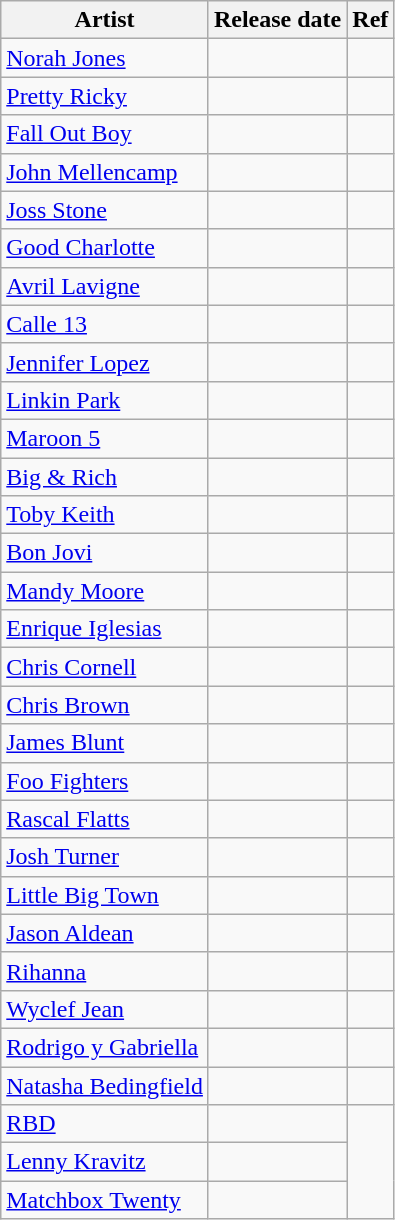<table class="wikitable mw-collapsible mw-collapsed">
<tr>
<th>Artist</th>
<th>Release date</th>
<th>Ref</th>
</tr>
<tr>
<td><a href='#'>Norah Jones</a></td>
<td></td>
<td></td>
</tr>
<tr>
<td><a href='#'>Pretty Ricky</a></td>
<td></td>
<td></td>
</tr>
<tr>
<td><a href='#'>Fall Out Boy</a></td>
<td></td>
<td></td>
</tr>
<tr>
<td><a href='#'>John Mellencamp</a></td>
<td></td>
<td></td>
</tr>
<tr>
<td><a href='#'>Joss Stone</a></td>
<td></td>
<td></td>
</tr>
<tr>
<td><a href='#'>Good Charlotte</a></td>
<td></td>
<td></td>
</tr>
<tr>
<td><a href='#'>Avril Lavigne</a></td>
<td></td>
<td></td>
</tr>
<tr>
<td><a href='#'>Calle 13</a></td>
<td></td>
<td></td>
</tr>
<tr>
<td><a href='#'>Jennifer Lopez</a></td>
<td></td>
<td></td>
</tr>
<tr>
<td><a href='#'>Linkin Park</a></td>
<td></td>
<td></td>
</tr>
<tr>
<td><a href='#'>Maroon 5</a></td>
<td></td>
<td></td>
</tr>
<tr>
<td><a href='#'>Big & Rich</a></td>
<td></td>
<td></td>
</tr>
<tr>
<td><a href='#'>Toby Keith</a></td>
<td></td>
<td></td>
</tr>
<tr>
<td><a href='#'>Bon Jovi</a></td>
<td></td>
<td></td>
</tr>
<tr>
<td><a href='#'>Mandy Moore</a></td>
<td></td>
<td></td>
</tr>
<tr>
<td><a href='#'>Enrique Iglesias</a></td>
<td></td>
<td></td>
</tr>
<tr>
<td><a href='#'>Chris Cornell</a></td>
<td></td>
<td></td>
</tr>
<tr>
<td><a href='#'>Chris Brown</a></td>
<td></td>
<td></td>
</tr>
<tr>
<td><a href='#'>James Blunt</a></td>
<td></td>
<td></td>
</tr>
<tr>
<td><a href='#'>Foo Fighters</a></td>
<td></td>
<td></td>
</tr>
<tr>
<td><a href='#'>Rascal Flatts</a></td>
<td></td>
<td></td>
</tr>
<tr>
<td><a href='#'>Josh Turner</a></td>
<td></td>
<td></td>
</tr>
<tr>
<td><a href='#'>Little Big Town</a></td>
<td></td>
<td></td>
</tr>
<tr>
<td><a href='#'>Jason Aldean</a></td>
<td></td>
<td></td>
</tr>
<tr>
<td><a href='#'>Rihanna</a></td>
<td></td>
<td></td>
</tr>
<tr>
<td><a href='#'>Wyclef Jean</a></td>
<td></td>
<td></td>
</tr>
<tr>
<td><a href='#'>Rodrigo y Gabriella</a></td>
<td></td>
<td></td>
</tr>
<tr>
<td><a href='#'>Natasha Bedingfield</a></td>
<td></td>
<td></td>
</tr>
<tr>
<td><a href='#'>RBD</a></td>
<td></td>
</tr>
<tr>
<td><a href='#'>Lenny Kravitz</a></td>
<td></td>
</tr>
<tr>
<td><a href='#'>Matchbox Twenty</a></td>
<td></td>
</tr>
</table>
